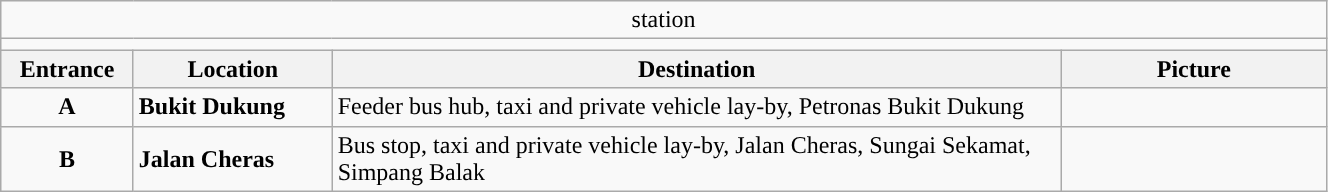<table class="wikitable" style="width:70%">
<tr>
<td colspan="4" align="center"> station</td>
</tr>
<tr>
<td colspan="4" align="center"></td>
</tr>
<tr>
<th style="width:10%">Entrance</th>
<th style="width:15%">Location</th>
<th style="width:55%">Destination</th>
<th style="width:20%">Picture</th>
</tr>
<tr>
<td align="center"><strong><span>A</span></strong></td>
<td><strong>Bukit Dukung</strong></td>
<td>Feeder bus hub, taxi and private vehicle lay-by, Petronas Bukit Dukung</td>
<td></td>
</tr>
<tr>
<td align="center"><strong><span>B</span></strong></td>
<td><strong>Jalan Cheras</strong></td>
<td>Bus stop, taxi and private vehicle lay-by, Jalan Cheras, Sungai Sekamat, Simpang Balak</td>
<td></td>
</tr>
</table>
